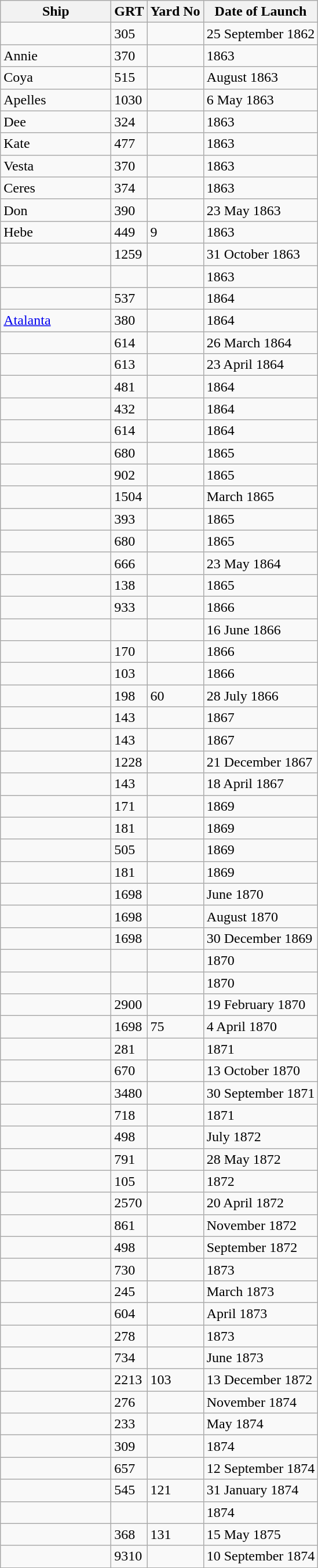<table class="wikitable sortable">
<tr>
<th width=120px>Ship</th>
<th>GRT</th>
<th>Yard No</th>
<th>Date of Launch</th>
</tr>
<tr>
<td></td>
<td>305</td>
<td></td>
<td>25 September 1862</td>
</tr>
<tr>
<td>Annie</td>
<td>370</td>
<td></td>
<td>1863</td>
</tr>
<tr>
<td>Coya</td>
<td>515</td>
<td></td>
<td>August 1863</td>
</tr>
<tr>
<td>Apelles</td>
<td>1030</td>
<td></td>
<td>6 May 1863</td>
</tr>
<tr>
<td>Dee</td>
<td>324</td>
<td></td>
<td>1863</td>
</tr>
<tr>
<td>Kate</td>
<td>477</td>
<td></td>
<td>1863</td>
</tr>
<tr>
<td>Vesta</td>
<td>370</td>
<td></td>
<td>1863</td>
</tr>
<tr>
<td>Ceres</td>
<td>374</td>
<td></td>
<td>1863</td>
</tr>
<tr>
<td>Don</td>
<td>390</td>
<td></td>
<td>23 May 1863</td>
</tr>
<tr>
<td>Hebe</td>
<td>449</td>
<td>9</td>
<td>1863</td>
</tr>
<tr>
<td></td>
<td>1259</td>
<td></td>
<td>31 October 1863</td>
</tr>
<tr>
<td></td>
<td></td>
<td></td>
<td>1863</td>
</tr>
<tr>
<td></td>
<td>537</td>
<td></td>
<td>1864</td>
</tr>
<tr>
<td><a href='#'>Atalanta</a></td>
<td>380</td>
<td></td>
<td>1864</td>
</tr>
<tr>
<td></td>
<td>614</td>
<td></td>
<td>26 March 1864</td>
</tr>
<tr>
<td></td>
<td>613</td>
<td></td>
<td>23 April 1864</td>
</tr>
<tr>
<td></td>
<td>481</td>
<td></td>
<td>1864</td>
</tr>
<tr>
<td></td>
<td>432</td>
<td></td>
<td>1864</td>
</tr>
<tr>
<td></td>
<td>614</td>
<td></td>
<td>1864</td>
</tr>
<tr>
<td></td>
<td>680</td>
<td></td>
<td>1865</td>
</tr>
<tr>
<td></td>
<td>902</td>
<td></td>
<td>1865</td>
</tr>
<tr>
<td></td>
<td>1504</td>
<td></td>
<td>March 1865</td>
</tr>
<tr>
<td></td>
<td>393</td>
<td></td>
<td>1865</td>
</tr>
<tr>
<td></td>
<td>680</td>
<td></td>
<td>1865</td>
</tr>
<tr>
<td></td>
<td>666</td>
<td></td>
<td>23 May 1864</td>
</tr>
<tr>
<td></td>
<td>138</td>
<td></td>
<td>1865</td>
</tr>
<tr>
<td></td>
<td>933</td>
<td></td>
<td>1866</td>
</tr>
<tr>
<td></td>
<td></td>
<td></td>
<td>16 June 1866</td>
</tr>
<tr>
<td></td>
<td>170</td>
<td></td>
<td>1866</td>
</tr>
<tr>
<td></td>
<td>103</td>
<td></td>
<td>1866</td>
</tr>
<tr>
<td></td>
<td>198</td>
<td>60</td>
<td>28 July 1866</td>
</tr>
<tr>
<td></td>
<td>143</td>
<td></td>
<td>1867</td>
</tr>
<tr>
<td></td>
<td>143</td>
<td></td>
<td>1867</td>
</tr>
<tr>
<td></td>
<td>1228</td>
<td></td>
<td>21 December 1867</td>
</tr>
<tr>
<td></td>
<td>143</td>
<td></td>
<td>18 April 1867</td>
</tr>
<tr>
<td></td>
<td>171</td>
<td></td>
<td>1869</td>
</tr>
<tr>
<td></td>
<td>181</td>
<td></td>
<td>1869</td>
</tr>
<tr>
<td></td>
<td>505</td>
<td></td>
<td>1869</td>
</tr>
<tr>
<td></td>
<td>181</td>
<td></td>
<td>1869</td>
</tr>
<tr>
<td></td>
<td>1698</td>
<td></td>
<td>June 1870</td>
</tr>
<tr>
<td></td>
<td>1698</td>
<td></td>
<td>August 1870</td>
</tr>
<tr>
<td></td>
<td>1698</td>
<td></td>
<td>30 December 1869</td>
</tr>
<tr>
<td></td>
<td></td>
<td></td>
<td>1870</td>
</tr>
<tr>
<td></td>
<td></td>
<td></td>
<td>1870</td>
</tr>
<tr>
<td></td>
<td>2900</td>
<td></td>
<td>19 February 1870</td>
</tr>
<tr>
<td></td>
<td>1698</td>
<td>75</td>
<td>4 April 1870</td>
</tr>
<tr>
<td></td>
<td>281</td>
<td></td>
<td>1871</td>
</tr>
<tr>
<td></td>
<td>670</td>
<td></td>
<td>13 October 1870</td>
</tr>
<tr>
<td></td>
<td>3480</td>
<td></td>
<td>30 September 1871</td>
</tr>
<tr>
<td></td>
<td>718</td>
<td></td>
<td>1871</td>
</tr>
<tr>
<td></td>
<td>498</td>
<td></td>
<td>July 1872</td>
</tr>
<tr>
<td></td>
<td>791</td>
<td></td>
<td>28 May 1872</td>
</tr>
<tr>
<td></td>
<td>105</td>
<td></td>
<td>1872</td>
</tr>
<tr>
<td></td>
<td>2570</td>
<td></td>
<td>20 April 1872</td>
</tr>
<tr>
<td></td>
<td>861</td>
<td></td>
<td>November 1872</td>
</tr>
<tr>
<td></td>
<td>498</td>
<td></td>
<td>September 1872</td>
</tr>
<tr>
<td></td>
<td>730</td>
<td></td>
<td>1873</td>
</tr>
<tr>
<td></td>
<td>245</td>
<td></td>
<td>March 1873</td>
</tr>
<tr>
<td></td>
<td>604</td>
<td></td>
<td>April 1873</td>
</tr>
<tr>
<td></td>
<td>278</td>
<td></td>
<td>1873</td>
</tr>
<tr>
<td></td>
<td>734</td>
<td></td>
<td>June 1873</td>
</tr>
<tr>
<td></td>
<td>2213</td>
<td>103</td>
<td>13 December 1872</td>
</tr>
<tr>
<td></td>
<td>276</td>
<td></td>
<td>November 1874</td>
</tr>
<tr>
<td></td>
<td>233</td>
<td></td>
<td>May 1874</td>
</tr>
<tr>
<td></td>
<td>309</td>
<td></td>
<td>1874</td>
</tr>
<tr>
<td></td>
<td>657</td>
<td></td>
<td>12 September 1874</td>
</tr>
<tr>
<td></td>
<td>545</td>
<td>121</td>
<td>31 January 1874</td>
</tr>
<tr>
<td></td>
<td></td>
<td></td>
<td>1874</td>
</tr>
<tr>
<td></td>
<td>368</td>
<td>131</td>
<td>15 May 1875</td>
</tr>
<tr>
<td></td>
<td>9310</td>
<td></td>
<td>10 September 1874</td>
</tr>
<tr>
</tr>
</table>
